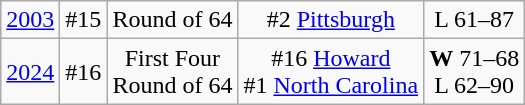<table class="wikitable">
<tr align="center">
<td><a href='#'>2003</a></td>
<td>#15</td>
<td>Round of 64</td>
<td>#2 <a href='#'>Pittsburgh</a></td>
<td>L 61–87</td>
</tr>
<tr align="center">
<td><a href='#'>2024</a></td>
<td>#16</td>
<td>First Four<br>Round of 64</td>
<td>#16 <a href='#'>Howard</a><br> #1 <a href='#'>North Carolina</a></td>
<td><strong>W</strong> 71–68<br>L 62–90</td>
</tr>
</table>
